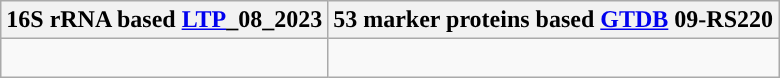<table class="wikitable">
<tr>
<th colspan=1>16S rRNA based <a href='#'>LTP</a>_08_2023</th>
<th colspan=1>53 marker proteins based <a href='#'>GTDB</a> 09-RS220</th>
</tr>
<tr>
<td style="vertical-align:top"><br></td>
<td><br></td>
</tr>
</table>
